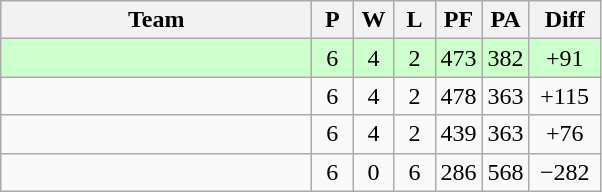<table class=wikitable style="text-align:center">
<tr>
<th width=200>Team</th>
<th width=20>P</th>
<th width=20>W</th>
<th width=20>L</th>
<th width=20>PF</th>
<th width=20>PA</th>
<th width=40>Diff</th>
</tr>
<tr bgcolor=ccffcc>
<td style="text-align:left"></td>
<td>6</td>
<td>4</td>
<td>2</td>
<td>473</td>
<td>382</td>
<td>+91</td>
</tr>
<tr>
<td style="text-align:left"></td>
<td>6</td>
<td>4</td>
<td>2</td>
<td>478</td>
<td>363</td>
<td>+115</td>
</tr>
<tr>
<td style="text-align:left"></td>
<td>6</td>
<td>4</td>
<td>2</td>
<td>439</td>
<td>363</td>
<td>+76</td>
</tr>
<tr>
<td style="text-align:left"></td>
<td>6</td>
<td>0</td>
<td>6</td>
<td>286</td>
<td>568</td>
<td>−282</td>
</tr>
</table>
